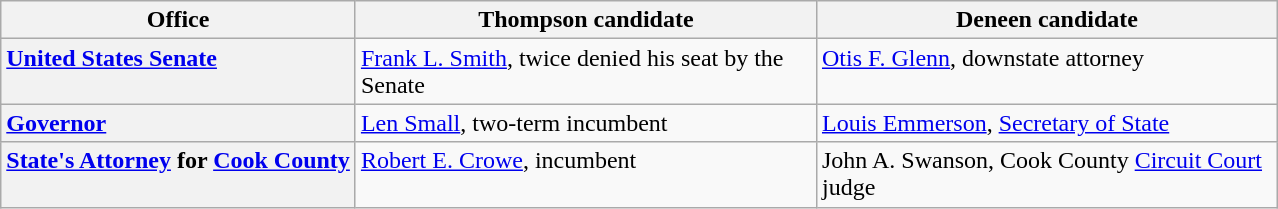<table class="wikitable">
<tr valign="top">
<th scope="col">Office</th>
<th scope="col" width="300">Thompson candidate</th>
<th scope="col" width="300">Deneen candidate</th>
</tr>
<tr valign="top">
<th scope="row" style="text-align: left"><a href='#'>United States Senate</a></th>
<td><a href='#'>Frank L. Smith</a>, twice denied his seat by the Senate</td>
<td><a href='#'>Otis F. Glenn</a>, downstate attorney</td>
</tr>
<tr valign="top">
<th scope="row" style="text-align: left"><a href='#'>Governor</a></th>
<td><a href='#'>Len Small</a>, two-term incumbent</td>
<td><a href='#'>Louis Emmerson</a>, <a href='#'>Secretary of State</a></td>
</tr>
<tr valign="top">
<th scope="row" style="text-align: left"><a href='#'>State's Attorney</a> for <a href='#'>Cook County</a></th>
<td><a href='#'>Robert E. Crowe</a>, incumbent</td>
<td>John A. Swanson, Cook County <a href='#'>Circuit Court</a> judge</td>
</tr>
</table>
